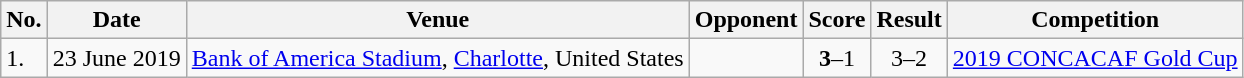<table class="wikitable plainrowheaders sortable">
<tr>
<th>No.</th>
<th>Date</th>
<th>Venue</th>
<th>Opponent</th>
<th>Score</th>
<th>Result</th>
<th>Competition</th>
</tr>
<tr>
<td>1.</td>
<td>23 June 2019</td>
<td><a href='#'>Bank of America Stadium</a>, <a href='#'>Charlotte</a>, United States</td>
<td></td>
<td align=center><strong>3</strong>–1</td>
<td align=center>3–2</td>
<td><a href='#'>2019 CONCACAF Gold Cup</a></td>
</tr>
</table>
